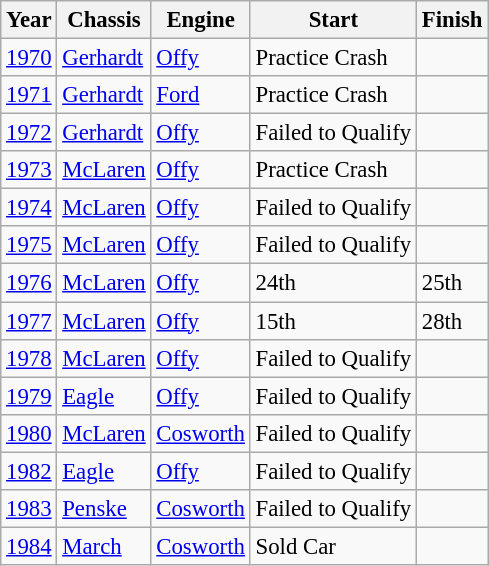<table class="wikitable" style="font-size: 95%;">
<tr>
<th>Year</th>
<th>Chassis</th>
<th>Engine</th>
<th>Start</th>
<th>Finish</th>
</tr>
<tr>
<td><a href='#'>1970</a></td>
<td><a href='#'>Gerhardt</a></td>
<td><a href='#'>Offy</a></td>
<td>Practice Crash</td>
<td></td>
</tr>
<tr>
<td><a href='#'>1971</a></td>
<td><a href='#'>Gerhardt</a></td>
<td><a href='#'>Ford</a></td>
<td>Practice Crash</td>
<td></td>
</tr>
<tr>
<td><a href='#'>1972</a></td>
<td><a href='#'>Gerhardt</a></td>
<td><a href='#'>Offy</a></td>
<td>Failed to Qualify</td>
<td></td>
</tr>
<tr>
<td><a href='#'>1973</a></td>
<td><a href='#'>McLaren</a></td>
<td><a href='#'>Offy</a></td>
<td>Practice Crash</td>
<td></td>
</tr>
<tr>
<td><a href='#'>1974</a></td>
<td><a href='#'>McLaren</a></td>
<td><a href='#'>Offy</a></td>
<td>Failed to Qualify</td>
<td></td>
</tr>
<tr>
<td><a href='#'>1975</a></td>
<td><a href='#'>McLaren</a></td>
<td><a href='#'>Offy</a></td>
<td>Failed to Qualify</td>
<td></td>
</tr>
<tr>
<td><a href='#'>1976</a></td>
<td><a href='#'>McLaren</a></td>
<td><a href='#'>Offy</a></td>
<td>24th</td>
<td>25th</td>
</tr>
<tr>
<td><a href='#'>1977</a></td>
<td><a href='#'>McLaren</a></td>
<td><a href='#'>Offy</a></td>
<td>15th</td>
<td>28th</td>
</tr>
<tr>
<td><a href='#'>1978</a></td>
<td><a href='#'>McLaren</a></td>
<td><a href='#'>Offy</a></td>
<td>Failed to Qualify</td>
<td></td>
</tr>
<tr>
<td><a href='#'>1979</a></td>
<td><a href='#'>Eagle</a></td>
<td><a href='#'>Offy</a></td>
<td>Failed to Qualify</td>
<td></td>
</tr>
<tr>
<td><a href='#'>1980</a></td>
<td><a href='#'>McLaren</a></td>
<td><a href='#'>Cosworth</a></td>
<td>Failed to Qualify</td>
<td></td>
</tr>
<tr>
<td><a href='#'>1982</a></td>
<td><a href='#'>Eagle</a></td>
<td><a href='#'>Offy</a></td>
<td>Failed to Qualify</td>
<td></td>
</tr>
<tr>
<td><a href='#'>1983</a></td>
<td><a href='#'>Penske</a></td>
<td><a href='#'>Cosworth</a></td>
<td>Failed to Qualify</td>
<td></td>
</tr>
<tr>
<td><a href='#'>1984</a></td>
<td><a href='#'>March</a></td>
<td><a href='#'>Cosworth</a></td>
<td>Sold Car</td>
<td></td>
</tr>
</table>
